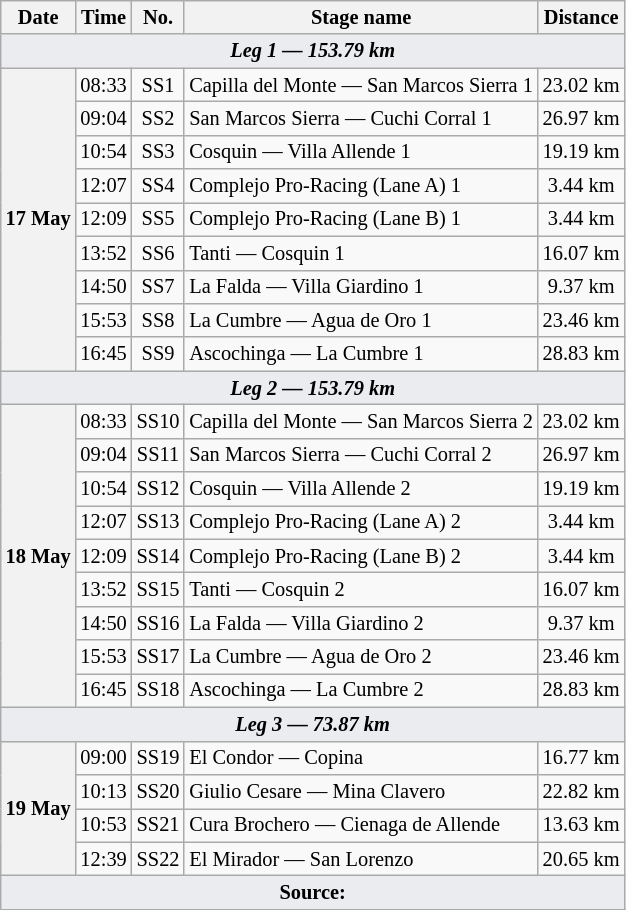<table class="wikitable" style="font-size: 85%;">
<tr>
<th>Date</th>
<th>Time</th>
<th>No.</th>
<th>Stage name</th>
<th>Distance</th>
</tr>
<tr>
<td style="background-color:#EAECF0; text-align:center" colspan="5"><strong><em>Leg 1 — 153.79 km</em></strong></td>
</tr>
<tr>
<th rowspan="9">17 May</th>
<td align="center">08:33</td>
<td align="center">SS1</td>
<td>Capilla del Monte — San Marcos Sierra 1</td>
<td align="center">23.02 km</td>
</tr>
<tr>
<td align="center">09:04</td>
<td align="center">SS2</td>
<td>San Marcos Sierra — Cuchi Corral 1</td>
<td align="center">26.97 km</td>
</tr>
<tr>
<td align="center">10:54</td>
<td align="center">SS3</td>
<td>Cosquin — Villa Allende 1</td>
<td align="center">19.19 km</td>
</tr>
<tr>
<td align="center">12:07</td>
<td align="center">SS4</td>
<td>Complejo Pro-Racing (Lane A) 1</td>
<td align="center">3.44 km</td>
</tr>
<tr>
<td align="center">12:09</td>
<td align="center">SS5</td>
<td>Complejo Pro-Racing (Lane B) 1</td>
<td align="center">3.44 km</td>
</tr>
<tr>
<td align="center">13:52</td>
<td align="center">SS6</td>
<td>Tanti — Cosquin 1</td>
<td align="center">16.07 km</td>
</tr>
<tr>
<td align="center">14:50</td>
<td align="center">SS7</td>
<td>La Falda — Villa Giardino 1</td>
<td align="center">9.37 km</td>
</tr>
<tr>
<td align="center">15:53</td>
<td align="center">SS8</td>
<td>La Cumbre — Agua de Oro 1</td>
<td align="center">23.46 km</td>
</tr>
<tr>
<td align="center">16:45</td>
<td align="center">SS9</td>
<td>Ascochinga — La Cumbre 1</td>
<td align="center">28.83 km</td>
</tr>
<tr>
<td style="background-color:#EAECF0; text-align:center" colspan="5"><strong><em>Leg 2 — 153.79 km</em></strong></td>
</tr>
<tr>
<th rowspan="9">18 May</th>
<td align="center">08:33</td>
<td align="center">SS10</td>
<td>Capilla del Monte — San Marcos Sierra 2</td>
<td align="center">23.02 km</td>
</tr>
<tr>
<td align="center">09:04</td>
<td align="center">SS11</td>
<td>San Marcos Sierra — Cuchi Corral 2</td>
<td align="center">26.97 km</td>
</tr>
<tr>
<td align="center">10:54</td>
<td align="center">SS12</td>
<td>Cosquin — Villa Allende 2</td>
<td align="center">19.19 km</td>
</tr>
<tr>
<td align="center">12:07</td>
<td align="center">SS13</td>
<td>Complejo Pro-Racing (Lane A) 2</td>
<td align="center">3.44 km</td>
</tr>
<tr>
<td align="center">12:09</td>
<td align="center">SS14</td>
<td>Complejo Pro-Racing (Lane B) 2</td>
<td align="center">3.44 km</td>
</tr>
<tr>
<td align="center">13:52</td>
<td align="center">SS15</td>
<td>Tanti — Cosquin 2</td>
<td align="center">16.07 km</td>
</tr>
<tr>
<td align="center">14:50</td>
<td align="center">SS16</td>
<td>La Falda — Villa Giardino 2</td>
<td align="center">9.37 km</td>
</tr>
<tr>
<td align="center">15:53</td>
<td align="center">SS17</td>
<td>La Cumbre — Agua de Oro 2</td>
<td align="center">23.46 km</td>
</tr>
<tr>
<td align="center">16:45</td>
<td align="center">SS18</td>
<td>Ascochinga — La Cumbre 2</td>
<td align="center">28.83 km</td>
</tr>
<tr>
<td style="background-color:#EAECF0; text-align:center" colspan="5"><strong><em>Leg 3 — 73.87 km</em></strong></td>
</tr>
<tr>
<th rowspan="4">19 May</th>
<td align="center">09:00</td>
<td align="center">SS19</td>
<td>El Condor — Copina</td>
<td align="center">16.77 km</td>
</tr>
<tr>
<td align="center">10:13</td>
<td align="center">SS20</td>
<td>Giulio Cesare — Mina Clavero</td>
<td align="center">22.82 km</td>
</tr>
<tr>
<td align="center">10:53</td>
<td align="center">SS21</td>
<td>Cura Brochero — Cienaga de Allende</td>
<td align="center">13.63 km</td>
</tr>
<tr>
<td align="center">12:39</td>
<td align="center">SS22</td>
<td>El Mirador — San Lorenzo</td>
<td align="center">20.65 km</td>
</tr>
<tr>
<td style="background-color:#EAECF0; text-align:center" colspan="5"><strong>Source:</strong></td>
</tr>
<tr>
</tr>
</table>
